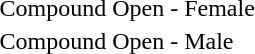<table>
<tr>
<td>Compound Open - Female</td>
<td></td>
<td></td>
<td></td>
<td></td>
<td></td>
<td></td>
</tr>
<tr>
<td>Compound Open - Male</td>
<td></td>
<td></td>
<td></td>
<td></td>
<td></td>
<td></td>
</tr>
</table>
